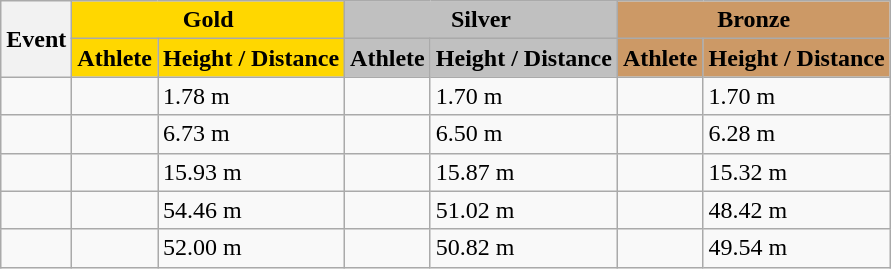<table class="wikitable">
<tr>
<th scope="col" rowspan=2>Event</th>
<th scope="colgroup" colspan=2 style="background-color: gold;">Gold</th>
<th scope="colgroup" colspan=2 style="background-color: silver;">Silver</th>
<th scope="colgroup" colspan=2 style="background-color: #cc9966;">Bronze</th>
</tr>
<tr>
<th scope="col" style="background-color:gold;">Athlete</th>
<th scope="col" style="background-color:gold;">Height / Distance</th>
<th scope="col" style="background-color:silver;">Athlete</th>
<th scope="col" style="background-color:silver;">Height / Distance</th>
<th scope="col" style="background-color:#cc9966;">Athlete</th>
<th scope="col" style="background-color:#cc9966;">Height / Distance</th>
</tr>
<tr>
<td></td>
<td></td>
<td>1.78 m</td>
<td></td>
<td>1.70 m</td>
<td></td>
<td>1.70 m</td>
</tr>
<tr>
<td></td>
<td></td>
<td>6.73 m</td>
<td></td>
<td>6.50 m</td>
<td></td>
<td>6.28 m</td>
</tr>
<tr>
<td></td>
<td></td>
<td>15.93 m</td>
<td></td>
<td>15.87 m</td>
<td></td>
<td>15.32 m</td>
</tr>
<tr>
<td></td>
<td></td>
<td>54.46 m</td>
<td></td>
<td>51.02 m</td>
<td></td>
<td>48.42 m</td>
</tr>
<tr>
<td></td>
<td></td>
<td>52.00 m</td>
<td></td>
<td>50.82 m</td>
<td></td>
<td>49.54 m</td>
</tr>
</table>
